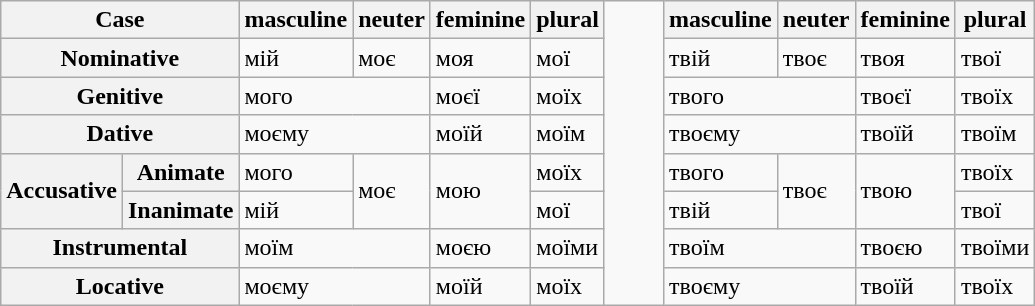<table class="wikitable" align=center>
<tr>
<th colspan="2">Case</th>
<th>masculine</th>
<th>neuter</th>
<th>feminine</th>
<th>plural</th>
<td rowspan="8" width="32px"></td>
<th>masculine</th>
<th>neuter</th>
<th>feminine</th>
<th>plural</th>
</tr>
<tr>
<th colspan="2">Nominative</th>
<td>мій</td>
<td>моє</td>
<td>моя</td>
<td>мої</td>
<td>твій</td>
<td>твоє</td>
<td>твоя</td>
<td>твої</td>
</tr>
<tr>
<th colspan="2">Genitive</th>
<td colspan="2">мого</td>
<td>моєї</td>
<td>моїх</td>
<td colspan="2">твого</td>
<td>твоєї</td>
<td>твоїх</td>
</tr>
<tr>
<th colspan="2">Dative</th>
<td colspan="2">моєму</td>
<td>моїй</td>
<td>моїм</td>
<td colspan="2">твоєму</td>
<td>твоїй</td>
<td>твоїм</td>
</tr>
<tr>
<th rowspan="2">Accusative</th>
<th>Animate</th>
<td>мого</td>
<td rowspan="2">моє</td>
<td rowspan="2">мою</td>
<td>моїх</td>
<td>твого</td>
<td rowspan="2">твоє</td>
<td rowspan="2">твою</td>
<td>твоїх</td>
</tr>
<tr>
<th>Inanimate</th>
<td>мій</td>
<td>мої</td>
<td>твій</td>
<td>твої</td>
</tr>
<tr>
<th colspan="2">Instrumental</th>
<td colspan="2">моїм</td>
<td>моєю</td>
<td>моїми</td>
<td colspan="2">твоїм</td>
<td>твоєю</td>
<td>твоїми</td>
</tr>
<tr>
<th colspan="2">Locative</th>
<td colspan="2">моєму</td>
<td>моїй</td>
<td>моїх</td>
<td colspan="2">твоєму</td>
<td>твоїй</td>
<td>твоїх</td>
</tr>
</table>
